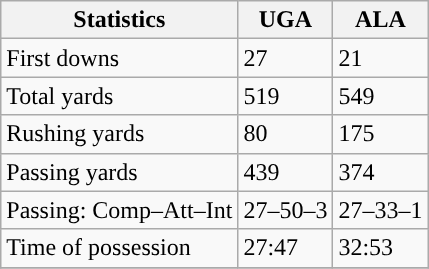<table class="wikitable" style="float: left;">
<tr>
<th>Statistics</th>
<th>UGA</th>
<th>ALA</th>
</tr>
<tr>
<td>First downs</td>
<td>27</td>
<td>21</td>
</tr>
<tr>
<td>Total yards</td>
<td>519</td>
<td>549</td>
</tr>
<tr>
<td>Rushing yards</td>
<td>80</td>
<td>175</td>
</tr>
<tr>
<td>Passing yards</td>
<td>439</td>
<td>374</td>
</tr>
<tr>
<td>Passing: Comp–Att–Int</td>
<td>27–50–3</td>
<td>27–33–1</td>
</tr>
<tr>
<td>Time of possession</td>
<td>27:47</td>
<td>32:53</td>
</tr>
<tr>
</tr>
</table>
